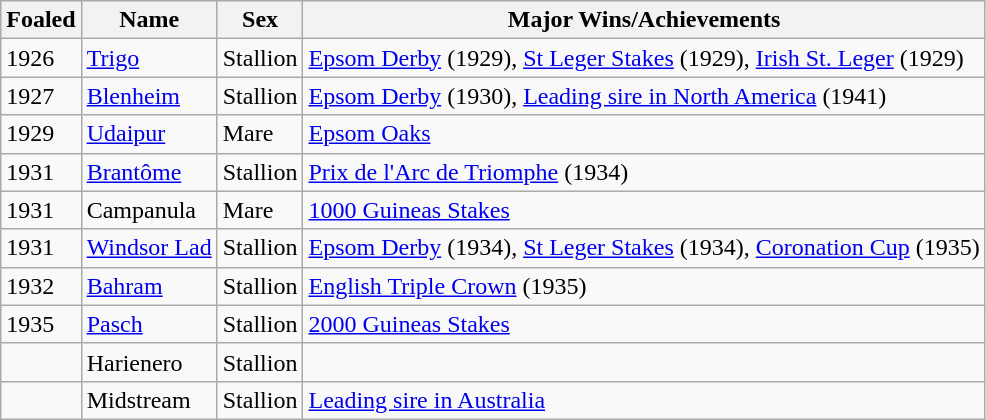<table class="wikitable">
<tr>
<th>Foaled</th>
<th>Name</th>
<th>Sex</th>
<th>Major Wins/Achievements</th>
</tr>
<tr>
<td>1926</td>
<td><a href='#'>Trigo</a></td>
<td>Stallion</td>
<td><a href='#'>Epsom Derby</a> (1929), <a href='#'>St Leger Stakes</a> (1929), <a href='#'>Irish St. Leger</a> (1929)</td>
</tr>
<tr>
<td>1927</td>
<td><a href='#'>Blenheim</a></td>
<td>Stallion</td>
<td><a href='#'>Epsom Derby</a> (1930), <a href='#'>Leading sire in North America</a> (1941)</td>
</tr>
<tr>
<td>1929</td>
<td><a href='#'>Udaipur</a></td>
<td>Mare</td>
<td><a href='#'>Epsom Oaks</a></td>
</tr>
<tr>
<td>1931</td>
<td><a href='#'>Brantôme</a></td>
<td>Stallion</td>
<td><a href='#'>Prix de l'Arc de Triomphe</a> (1934)</td>
</tr>
<tr>
<td>1931</td>
<td>Campanula</td>
<td>Mare</td>
<td><a href='#'>1000 Guineas Stakes</a></td>
</tr>
<tr>
<td>1931</td>
<td><a href='#'>Windsor Lad</a></td>
<td>Stallion</td>
<td><a href='#'>Epsom Derby</a> (1934), <a href='#'>St Leger Stakes</a> (1934), <a href='#'>Coronation Cup</a> (1935)</td>
</tr>
<tr>
<td>1932</td>
<td><a href='#'>Bahram</a></td>
<td>Stallion</td>
<td><a href='#'>English Triple Crown</a> (1935)</td>
</tr>
<tr>
<td>1935</td>
<td><a href='#'>Pasch</a></td>
<td>Stallion</td>
<td><a href='#'>2000 Guineas Stakes</a></td>
</tr>
<tr>
<td></td>
<td>Harienero</td>
<td>Stallion</td>
<td></td>
</tr>
<tr>
<td></td>
<td>Midstream</td>
<td>Stallion</td>
<td><a href='#'>Leading sire in Australia</a></td>
</tr>
</table>
